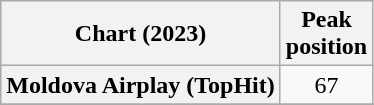<table class="wikitable plainrowheaders" style="text-align:center">
<tr>
<th scope="col">Chart (2023)</th>
<th scope="col">Peak<br>position</th>
</tr>
<tr>
<th scope="row">Moldova Airplay (TopHit)</th>
<td>67</td>
</tr>
<tr>
</tr>
</table>
